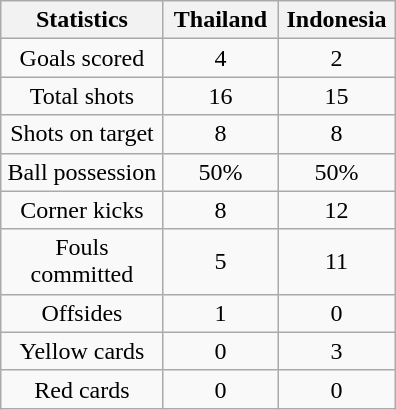<table class="wikitable" style="text-align:center;margin:auto;">
<tr>
<th scope=col width=100>Statistics</th>
<th scope=col width=70>Thailand</th>
<th scope=col width=70>Indonesia</th>
</tr>
<tr>
<td>Goals scored</td>
<td>4</td>
<td>2</td>
</tr>
<tr>
<td>Total shots</td>
<td>16</td>
<td>15</td>
</tr>
<tr>
<td>Shots on target</td>
<td>8</td>
<td>8</td>
</tr>
<tr>
<td>Ball possession</td>
<td>50%</td>
<td>50%</td>
</tr>
<tr>
<td>Corner kicks</td>
<td>8</td>
<td>12</td>
</tr>
<tr>
<td>Fouls committed</td>
<td>5</td>
<td>11</td>
</tr>
<tr>
<td>Offsides</td>
<td>1</td>
<td>0</td>
</tr>
<tr>
<td>Yellow cards</td>
<td>0</td>
<td>3</td>
</tr>
<tr>
<td>Red cards</td>
<td>0</td>
<td>0</td>
</tr>
</table>
